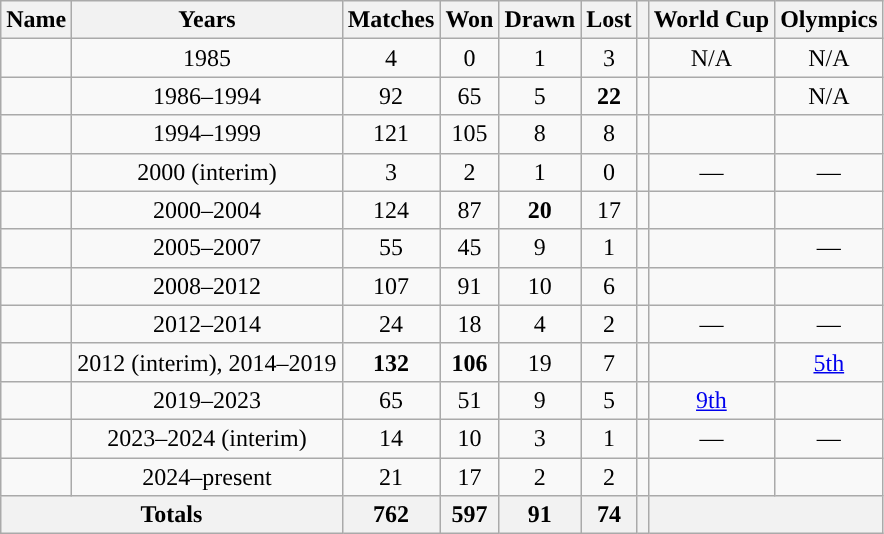<table class="wikitable sortable" style="text-align:center;">
<tr>
<th>Name</th>
<th>Years</th>
<th>Matches</th>
<th>Won</th>
<th>Drawn</th>
<th>Lost</th>
<th></th>
<th data-sort-type="number">World Cup</th>
<th data-sort-type="number">Olympics</th>
</tr>
<tr>
<td style="text-align:left"> </td>
<td>1985</td>
<td>4</td>
<td>0</td>
<td>1</td>
<td>3</td>
<td></td>
<td>N/A</td>
<td>N/A</td>
</tr>
<tr>
<td style="text-align:left"> </td>
<td>1986–1994</td>
<td>92</td>
<td>65</td>
<td>5</td>
<td><strong>22</strong></td>
<td></td>
<td></td>
<td>N/A</td>
</tr>
<tr>
<td style="text-align:left"> </td>
<td>1994–1999</td>
<td>121</td>
<td>105</td>
<td>8</td>
<td>8</td>
<td><strong></strong></td>
<td> </td>
<td></td>
</tr>
<tr>
<td style="text-align:left"> </td>
<td>2000 (interim)</td>
<td>3</td>
<td>2</td>
<td>1</td>
<td>0</td>
<td></td>
<td>—</td>
<td>—</td>
</tr>
<tr>
<td style="text-align:left"> </td>
<td>2000–2004</td>
<td>124</td>
<td>87</td>
<td><strong>20</strong></td>
<td>17</td>
<td></td>
<td></td>
<td> </td>
</tr>
<tr>
<td style="text-align:left"> </td>
<td>2005–2007</td>
<td>55</td>
<td>45</td>
<td>9</td>
<td>1</td>
<td></td>
<td></td>
<td>—</td>
</tr>
<tr>
<td style="text-align:left"> </td>
<td>2008–2012</td>
<td>107</td>
<td>91</td>
<td>10</td>
<td>6</td>
<td></td>
<td></td>
<td> </td>
</tr>
<tr>
<td style="text-align:left"> </td>
<td>2012–2014</td>
<td>24</td>
<td>18</td>
<td>4</td>
<td>2</td>
<td></td>
<td>—</td>
<td>—</td>
</tr>
<tr>
<td style="text-align:left"> </td>
<td>2012 (interim), 2014–2019</td>
<td><strong>132</strong></td>
<td><strong>106</strong></td>
<td>19</td>
<td>7</td>
<td></td>
<td> </td>
<td> <a href='#'>5th</a></td>
</tr>
<tr>
<td style="text-align:left"> </td>
<td>2019–2023</td>
<td>65</td>
<td>51</td>
<td>9</td>
<td>5</td>
<td></td>
<td> <a href='#'>9th</a></td>
<td></td>
</tr>
<tr>
<td style="text-align:left"> </td>
<td>2023–2024 (interim)</td>
<td>14</td>
<td>10</td>
<td>3</td>
<td>1</td>
<td></td>
<td>—</td>
<td>—</td>
</tr>
<tr>
<td style="text-align:left"> </td>
<td>2024–present</td>
<td>21</td>
<td>17</td>
<td>2</td>
<td>2</td>
<td></td>
<td></td>
<td></td>
</tr>
<tr class=sortbottom style="font-weight:bold;">
<th colspan=2>Totals</th>
<th>762</th>
<th>597</th>
<th>91</th>
<th>74</th>
<th></th>
<th colspan=2></th>
</tr>
</table>
